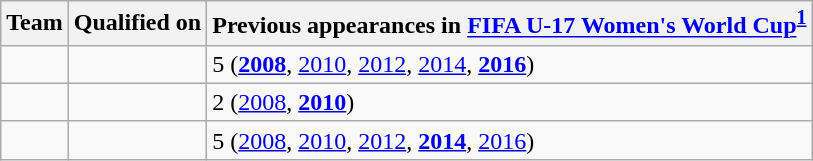<table class="wikitable sortable">
<tr>
<th>Team</th>
<th>Qualified on</th>
<th data-sort-type="number">Previous appearances in <a href='#'>FIFA U-17 Women's World Cup</a><sup><strong><a href='#'>1</a></strong></sup></th>
</tr>
<tr>
<td></td>
<td></td>
<td>5 (<strong><a href='#'>2008</a></strong>, <a href='#'>2010</a>, <a href='#'>2012</a>, <a href='#'>2014</a>, <strong><a href='#'>2016</a></strong>)</td>
</tr>
<tr>
<td></td>
<td></td>
<td>2 (<a href='#'>2008</a>, <strong><a href='#'>2010</a></strong>)</td>
</tr>
<tr>
<td></td>
<td></td>
<td>5 (<a href='#'>2008</a>, <a href='#'>2010</a>, <a href='#'>2012</a>, <strong><a href='#'>2014</a></strong>, <a href='#'>2016</a>)</td>
</tr>
</table>
